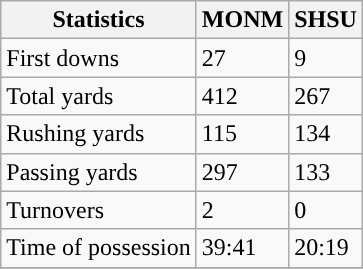<table class="wikitable" style="float: left;">
<tr>
<th>Statistics</th>
<th>MONM</th>
<th>SHSU</th>
</tr>
<tr>
<td>First downs</td>
<td>27</td>
<td>9</td>
</tr>
<tr>
<td>Total yards</td>
<td>412</td>
<td>267</td>
</tr>
<tr>
<td>Rushing yards</td>
<td>115</td>
<td>134</td>
</tr>
<tr>
<td>Passing yards</td>
<td>297</td>
<td>133</td>
</tr>
<tr>
<td>Turnovers</td>
<td>2</td>
<td>0</td>
</tr>
<tr>
<td>Time of possession</td>
<td>39:41</td>
<td>20:19</td>
</tr>
<tr>
</tr>
</table>
